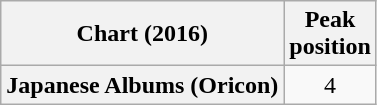<table class="wikitable sortable plainrowheaders" style="text-align:center">
<tr>
<th scope="col">Chart (2016)</th>
<th scope="col">Peak<br>position</th>
</tr>
<tr>
<th scope="row">Japanese Albums (Oricon)</th>
<td>4</td>
</tr>
</table>
